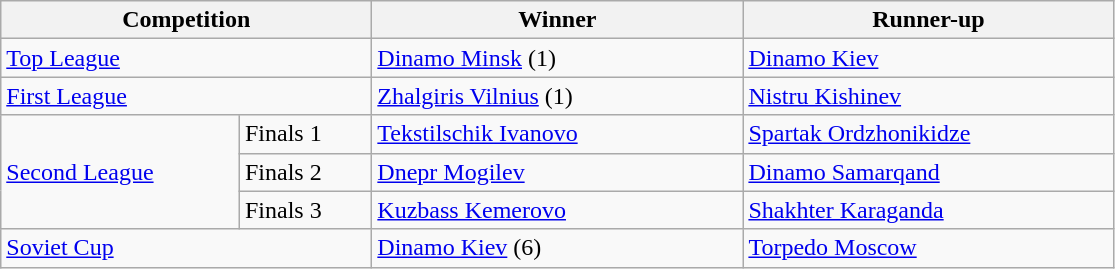<table class="wikitable">
<tr>
<th style="width:15em" colspan=2>Competition</th>
<th style="width:15em">Winner</th>
<th style="width:15em">Runner-up</th>
</tr>
<tr>
<td colspan=2><a href='#'>Top League</a></td>
<td><a href='#'>Dinamo Minsk</a> (1)</td>
<td><a href='#'>Dinamo Kiev</a></td>
</tr>
<tr>
<td colspan=2><a href='#'>First League</a></td>
<td><a href='#'>Zhalgiris Vilnius</a> (1)</td>
<td><a href='#'>Nistru Kishinev</a></td>
</tr>
<tr>
<td rowspan=3><a href='#'>Second League</a></td>
<td>Finals 1</td>
<td><a href='#'>Tekstilschik Ivanovo</a></td>
<td><a href='#'>Spartak Ordzhonikidze</a></td>
</tr>
<tr>
<td>Finals 2</td>
<td><a href='#'>Dnepr Mogilev</a></td>
<td><a href='#'>Dinamo Samarqand</a></td>
</tr>
<tr>
<td>Finals 3</td>
<td><a href='#'>Kuzbass Kemerovo</a></td>
<td><a href='#'>Shakhter Karaganda</a></td>
</tr>
<tr>
<td colspan=2><a href='#'>Soviet Cup</a></td>
<td><a href='#'>Dinamo Kiev</a> (6)</td>
<td><a href='#'>Torpedo Moscow</a></td>
</tr>
</table>
